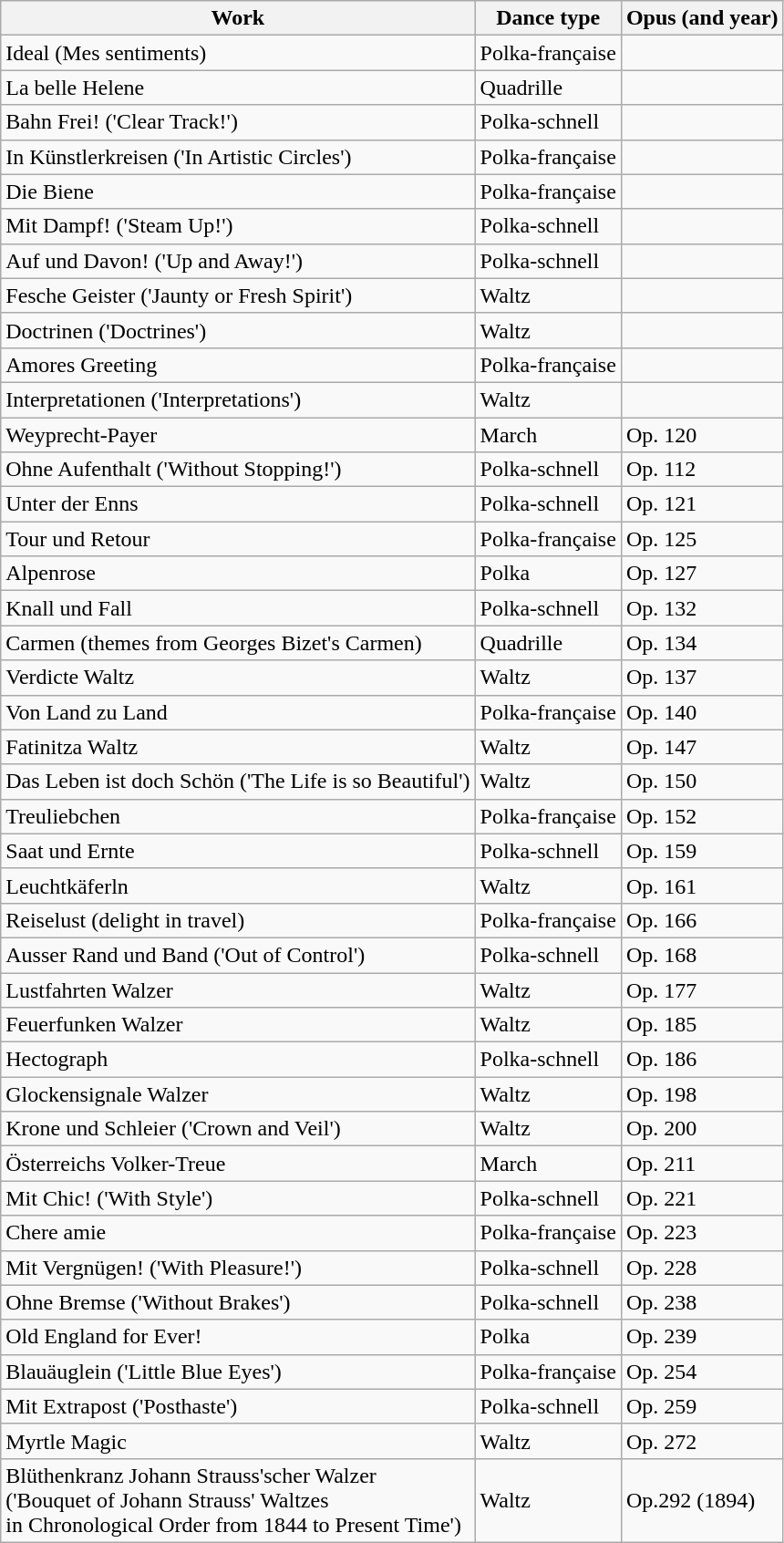<table class="wikitable sortable">
<tr>
<th>Work</th>
<th>Dance type</th>
<th>Opus (and year)</th>
</tr>
<tr>
<td>Ideal (Mes sentiments)</td>
<td>Polka-française</td>
<td></td>
</tr>
<tr>
<td>La belle Helene</td>
<td>Quadrille</td>
<td></td>
</tr>
<tr>
<td>Bahn Frei! ('Clear Track!')</td>
<td>Polka-schnell</td>
<td></td>
</tr>
<tr>
<td>In Künstlerkreisen ('In Artistic Circles')</td>
<td>Polka-française</td>
<td></td>
</tr>
<tr>
<td>Die Biene</td>
<td>Polka-française</td>
<td></td>
</tr>
<tr>
<td>Mit Dampf! ('Steam Up!')</td>
<td>Polka-schnell</td>
<td></td>
</tr>
<tr>
<td>Auf und Davon! ('Up and Away!')</td>
<td>Polka-schnell</td>
<td></td>
</tr>
<tr>
<td>Fesche Geister ('Jaunty or Fresh Spirit')</td>
<td>Waltz</td>
<td></td>
</tr>
<tr>
<td>Doctrinen ('Doctrines')</td>
<td>Waltz</td>
<td></td>
</tr>
<tr>
<td>Amores Greeting</td>
<td>Polka-française</td>
<td></td>
</tr>
<tr>
<td>Interpretationen ('Interpretations')</td>
<td>Waltz</td>
<td></td>
</tr>
<tr>
<td>Weyprecht-Payer</td>
<td>March</td>
<td>Op. 120</td>
</tr>
<tr>
<td>Ohne Aufenthalt ('Without Stopping!')</td>
<td>Polka-schnell</td>
<td>Op. 112</td>
</tr>
<tr>
<td>Unter der Enns</td>
<td>Polka-schnell</td>
<td>Op. 121</td>
</tr>
<tr>
<td>Tour und Retour</td>
<td>Polka-française</td>
<td>Op. 125</td>
</tr>
<tr>
<td>Alpenrose</td>
<td>Polka</td>
<td>Op. 127</td>
</tr>
<tr>
<td>Knall und Fall</td>
<td>Polka-schnell</td>
<td>Op. 132</td>
</tr>
<tr>
<td>Carmen (themes from Georges Bizet's Carmen)</td>
<td>Quadrille</td>
<td>Op. 134</td>
</tr>
<tr>
<td>Verdicte Waltz</td>
<td>Waltz</td>
<td>Op. 137</td>
</tr>
<tr>
<td>Von Land zu Land</td>
<td>Polka-française</td>
<td>Op. 140</td>
</tr>
<tr>
<td>Fatinitza Waltz</td>
<td>Waltz</td>
<td>Op. 147</td>
</tr>
<tr>
<td>Das Leben ist doch Schön ('The Life is so Beautiful')</td>
<td>Waltz</td>
<td>Op. 150</td>
</tr>
<tr>
<td>Treuliebchen</td>
<td>Polka-française</td>
<td>Op. 152</td>
</tr>
<tr>
<td>Saat und Ernte</td>
<td>Polka-schnell</td>
<td>Op. 159</td>
</tr>
<tr>
<td>Leuchtkäferln</td>
<td>Waltz</td>
<td>Op. 161</td>
</tr>
<tr>
<td>Reiselust (delight in travel)</td>
<td>Polka-française</td>
<td>Op. 166</td>
</tr>
<tr>
<td>Ausser Rand und Band ('Out of Control')</td>
<td>Polka-schnell</td>
<td>Op. 168</td>
</tr>
<tr>
<td>Lustfahrten Walzer</td>
<td>Waltz</td>
<td>Op. 177</td>
</tr>
<tr>
<td>Feuerfunken Walzer</td>
<td>Waltz</td>
<td>Op. 185</td>
</tr>
<tr>
<td>Hectograph</td>
<td>Polka-schnell</td>
<td>Op. 186</td>
</tr>
<tr>
<td>Glockensignale Walzer</td>
<td>Waltz</td>
<td>Op. 198</td>
</tr>
<tr>
<td>Krone und Schleier ('Crown and Veil')</td>
<td>Waltz</td>
<td>Op. 200</td>
</tr>
<tr>
<td>Österreichs Volker-Treue</td>
<td>March</td>
<td>Op. 211</td>
</tr>
<tr>
<td>Mit Chic! ('With Style')</td>
<td>Polka-schnell</td>
<td>Op. 221</td>
</tr>
<tr>
<td>Chere amie</td>
<td>Polka-française</td>
<td>Op. 223</td>
</tr>
<tr>
<td>Mit Vergnügen! ('With Pleasure!')</td>
<td>Polka-schnell</td>
<td>Op. 228</td>
</tr>
<tr>
<td>Ohne Bremse ('Without Brakes')</td>
<td>Polka-schnell</td>
<td>Op. 238</td>
</tr>
<tr>
<td>Old England for Ever!</td>
<td>Polka</td>
<td>Op. 239</td>
</tr>
<tr>
<td>Blauäuglein ('Little Blue Eyes')</td>
<td>Polka-française</td>
<td>Op. 254</td>
</tr>
<tr>
<td>Mit Extrapost ('Posthaste')</td>
<td>Polka-schnell</td>
<td>Op. 259</td>
</tr>
<tr>
<td>Myrtle Magic</td>
<td>Waltz</td>
<td>Op. 272</td>
</tr>
<tr>
<td>Blüthenkranz Johann Strauss'scher Walzer<br>('Bouquet of Johann Strauss' Waltzes<br>in Chronological Order from 1844 to Present Time')</td>
<td>Waltz</td>
<td>Op.292 (1894)</td>
</tr>
</table>
